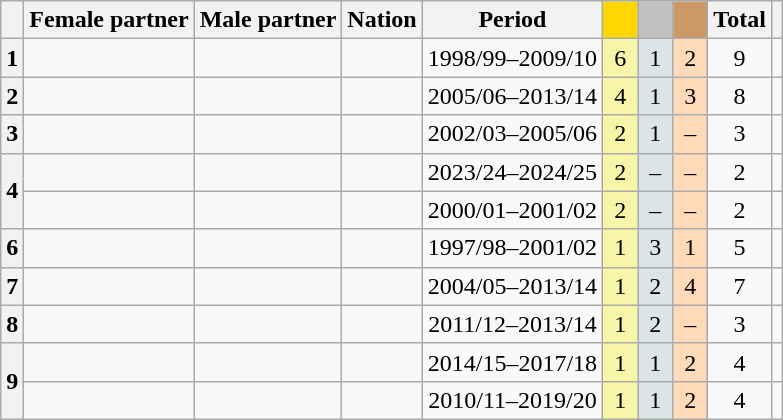<table class="wikitable unsortable" style="text-align:center">
<tr>
<th scope="col"></th>
<th scope="col">Female partner</th>
<th scope="col">Male partner</th>
<th scope="col">Nation</th>
<th scope="col">Period</th>
<th scope="col" style="width:1em; background-color:gold"></th>
<th scope="col" style="width:1em;background-color:silver"></th>
<th scope="col" style="width:1em;background-color:#CC9966"></th>
<th scope="col">Total</th>
<th></th>
</tr>
<tr>
<th scope="row">1</th>
<td align="left"></td>
<td align="left"></td>
<td align="left"></td>
<td>1998/99–2009/10</td>
<td bgcolor="#F7F6A8">6</td>
<td bgcolor="#DCE5E5">1</td>
<td bgcolor="#FFDAB9">2</td>
<td>9</td>
<td></td>
</tr>
<tr>
<th scope="row">2</th>
<td align="left"></td>
<td align="left"></td>
<td align="left"></td>
<td>2005/06–2013/14</td>
<td bgcolor="#F7F6A8">4</td>
<td bgcolor="#DCE5E5">1</td>
<td bgcolor="#FFDAB9">3</td>
<td>8</td>
<td></td>
</tr>
<tr>
<th scope="row">3</th>
<td align="left"></td>
<td align="left"></td>
<td align="left"></td>
<td>2002/03–2005/06</td>
<td bgcolor="#F7F6A8">2</td>
<td bgcolor="#DCE5E5">1</td>
<td bgcolor="#FFDAB9">–</td>
<td>3</td>
<td></td>
</tr>
<tr>
<th scope="row" rowspan="2">4</th>
<td align="left"></td>
<td align="left"></td>
<td align="left"></td>
<td>2023/24–2024/25</td>
<td bgcolor="#F7F6A8">2</td>
<td bgcolor="#DCE5E5">–</td>
<td bgcolor="#FFDAB9">–</td>
<td>2</td>
<td></td>
</tr>
<tr>
<td align="left"></td>
<td align="left"></td>
<td align="left"></td>
<td>2000/01–2001/02</td>
<td bgcolor="#F7F6A8">2</td>
<td bgcolor="#DCE5E5">–</td>
<td bgcolor="#FFDAB9">–</td>
<td>2</td>
<td></td>
</tr>
<tr>
<th scope="row">6</th>
<td align="left"></td>
<td align="left"></td>
<td align="left"></td>
<td>1997/98–2001/02</td>
<td bgcolor="#F7F6A8">1</td>
<td bgcolor="#DCE5E5">3</td>
<td bgcolor="#FFDAB9">1</td>
<td>5</td>
<td></td>
</tr>
<tr>
<th scope="row">7</th>
<td align="left"></td>
<td align="left"></td>
<td align="left"></td>
<td>2004/05–2013/14</td>
<td bgcolor="#F7F6A8">1</td>
<td bgcolor="#DCE5E5">2</td>
<td bgcolor="#FFDAB9">4</td>
<td>7</td>
<td></td>
</tr>
<tr>
<th scope="row">8</th>
<td align="left"></td>
<td align="left"></td>
<td align="left"></td>
<td>2011/12–2013/14</td>
<td bgcolor="#F7F6A8">1</td>
<td bgcolor="#DCE5E5">2</td>
<td bgcolor="#FFDAB9">–</td>
<td>3</td>
<td></td>
</tr>
<tr>
<th scope="row" rowspan="2">9</th>
<td align="left"></td>
<td align="left"></td>
<td align="left"></td>
<td>2014/15–2017/18</td>
<td bgcolor="#F7F6A8">1</td>
<td bgcolor="#DCE5E5">1</td>
<td bgcolor="#FFDAB9">2</td>
<td>4</td>
<td></td>
</tr>
<tr>
<td align="left"></td>
<td align="left"></td>
<td align="left"></td>
<td>2010/11–2019/20</td>
<td bgcolor="#F7F6A8">1</td>
<td bgcolor="#DCE5E5">1</td>
<td bgcolor="#FFDAB9">2</td>
<td>4</td>
<td></td>
</tr>
</table>
